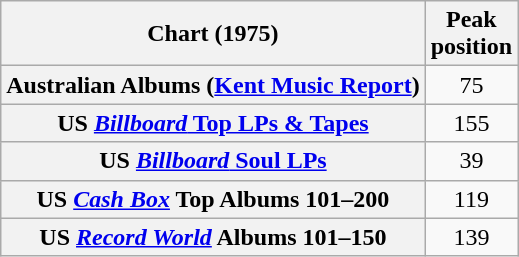<table class="wikitable sortable plainrowheaders">
<tr>
<th>Chart (1975)</th>
<th>Peak<br>position</th>
</tr>
<tr>
<th scope="row">Australian Albums (<a href='#'>Kent Music Report</a>)</th>
<td align="center">75</td>
</tr>
<tr>
<th scope="row">US <a href='#'><em>Billboard</em> Top LPs & Tapes</a></th>
<td align="center">155</td>
</tr>
<tr>
<th scope="row">US <a href='#'><em>Billboard</em> Soul LPs</a></th>
<td align="center">39</td>
</tr>
<tr>
<th scope="row">US <em><a href='#'>Cash Box</a></em> Top Albums 101–200</th>
<td align="center">119</td>
</tr>
<tr>
<th scope="row">US <em><a href='#'>Record World</a></em> Albums 101–150</th>
<td align="center">139</td>
</tr>
</table>
